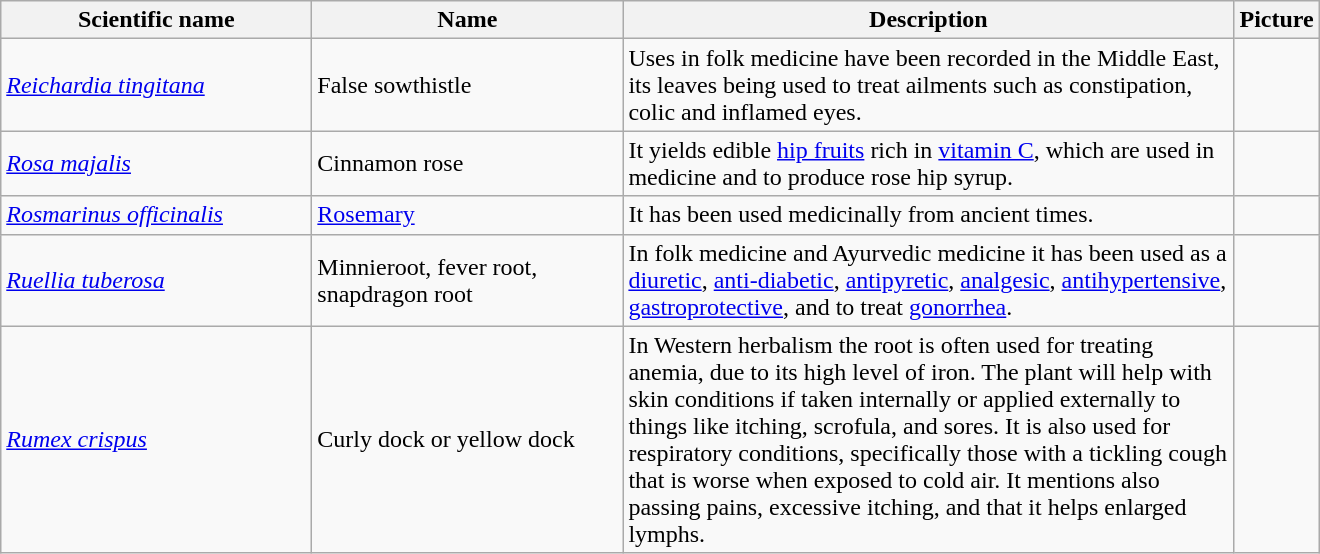<table class="wikitable sortable">
<tr>
<th width=200px>Scientific name</th>
<th width=200px>Name</th>
<th width=400px>Description</th>
<th>Picture</th>
</tr>
<tr>
<td><em><a href='#'>Reichardia tingitana</a></em></td>
<td>False sowthistle</td>
<td>Uses in folk medicine have been recorded in the Middle East, its leaves being used to treat ailments such as constipation, colic and inflamed eyes.</td>
<td></td>
</tr>
<tr>
<td><em><a href='#'>Rosa majalis</a></em></td>
<td>Cinnamon rose</td>
<td>It yields edible <a href='#'>hip fruits</a> rich in <a href='#'>vitamin C</a>, which are used in medicine and to produce rose hip syrup.</td>
<td></td>
</tr>
<tr>
<td><em><a href='#'>Rosmarinus officinalis</a></em></td>
<td><a href='#'>Rosemary</a></td>
<td>It has been used medicinally from ancient times.</td>
<td></td>
</tr>
<tr>
<td><em><a href='#'>Ruellia tuberosa</a></em></td>
<td>Minnieroot, fever root, snapdragon root</td>
<td>In folk medicine and Ayurvedic medicine it has been used as a <a href='#'>diuretic</a>, <a href='#'>anti-diabetic</a>, <a href='#'>antipyretic</a>, <a href='#'>analgesic</a>, <a href='#'>antihypertensive</a>, <a href='#'>gastroprotective</a>, and to treat <a href='#'>gonorrhea</a>.</td>
<td></td>
</tr>
<tr>
<td><em><a href='#'>Rumex crispus</a></em></td>
<td>Curly dock or yellow dock</td>
<td>In Western herbalism the root is often used for treating anemia, due to its high level of iron. The plant will help with skin conditions if taken internally or applied externally to things like itching, scrofula, and sores. It is also used for respiratory conditions, specifically those with a tickling cough that is worse when exposed to cold air. It mentions also passing pains, excessive itching, and that it helps enlarged lymphs.</td>
<td></td>
</tr>
</table>
